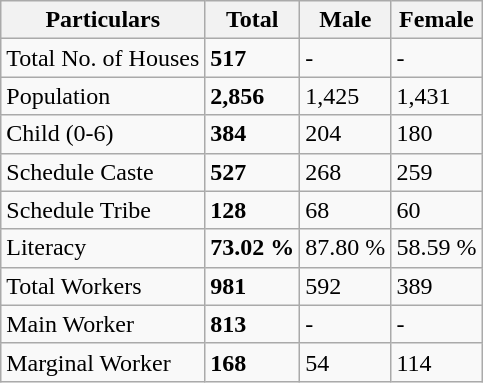<table class="wikitable">
<tr>
<th>Particulars</th>
<th>Total</th>
<th>Male</th>
<th>Female</th>
</tr>
<tr>
<td>Total No. of Houses</td>
<td><strong>517</strong></td>
<td>-</td>
<td>-</td>
</tr>
<tr>
<td>Population</td>
<td><strong>2,856</strong></td>
<td>1,425</td>
<td>1,431</td>
</tr>
<tr>
<td>Child (0-6)</td>
<td><strong>384</strong></td>
<td>204</td>
<td>180</td>
</tr>
<tr>
<td>Schedule Caste</td>
<td><strong>527</strong></td>
<td>268</td>
<td>259</td>
</tr>
<tr>
<td>Schedule Tribe</td>
<td><strong>128</strong></td>
<td>68</td>
<td>60</td>
</tr>
<tr>
<td>Literacy</td>
<td><strong>73.02 %</strong></td>
<td>87.80 %</td>
<td>58.59 %</td>
</tr>
<tr>
<td>Total Workers</td>
<td><strong>981</strong></td>
<td>592</td>
<td>389</td>
</tr>
<tr>
<td>Main Worker</td>
<td><strong>813</strong></td>
<td>-</td>
<td>-</td>
</tr>
<tr>
<td>Marginal Worker</td>
<td><strong>168</strong></td>
<td>54</td>
<td>114</td>
</tr>
</table>
